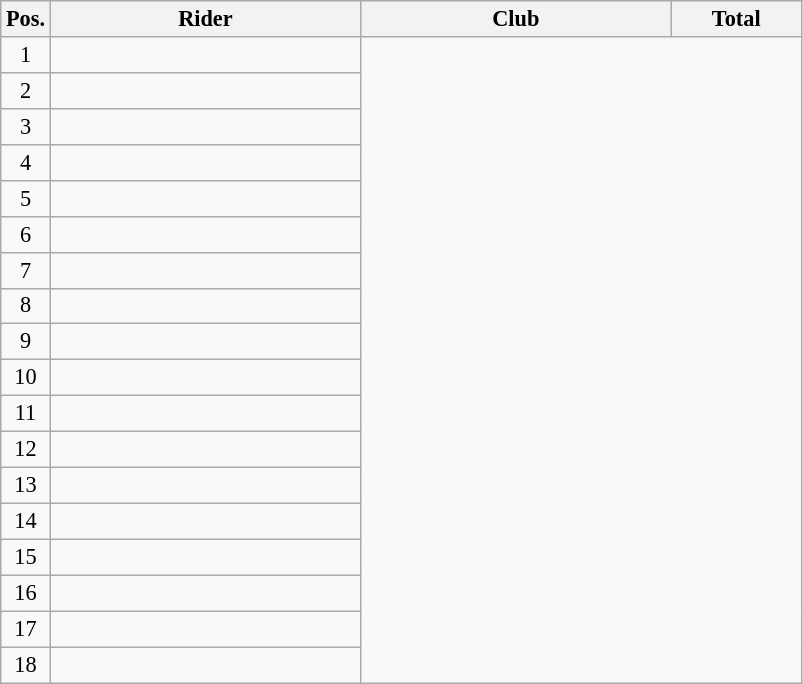<table class=wikitable style="font-size:93%;">
<tr>
<th width=25px>Pos.</th>
<th width=200px>Rider</th>
<th width=200px>Club</th>
<th width=80px>Total</th>
</tr>
<tr align=center>
<td>1</td>
<td align=left></td>
</tr>
<tr align=center>
<td>2</td>
<td align=left></td>
</tr>
<tr align=center>
<td>3</td>
<td align=left></td>
</tr>
<tr align=center>
<td>4</td>
<td align=left></td>
</tr>
<tr align=center>
<td>5</td>
<td align=left></td>
</tr>
<tr align=center>
<td>6</td>
<td align=left></td>
</tr>
<tr align=center>
<td>7</td>
<td align=left></td>
</tr>
<tr align=center>
<td>8</td>
<td align=left></td>
</tr>
<tr align=center>
<td>9</td>
<td align=left></td>
</tr>
<tr align=center>
<td>10</td>
<td align=left></td>
</tr>
<tr align=center>
<td>11</td>
<td align=left></td>
</tr>
<tr align=center>
<td>12</td>
<td align=left></td>
</tr>
<tr align=center>
<td>13</td>
<td align=left></td>
</tr>
<tr align=center>
<td>14</td>
<td align=left></td>
</tr>
<tr align=center>
<td>15</td>
<td align=left></td>
</tr>
<tr align=center>
<td>16</td>
<td align=left></td>
</tr>
<tr align=center>
<td>17</td>
<td align=left></td>
</tr>
<tr align=center>
<td>18</td>
<td align=left></td>
</tr>
</table>
